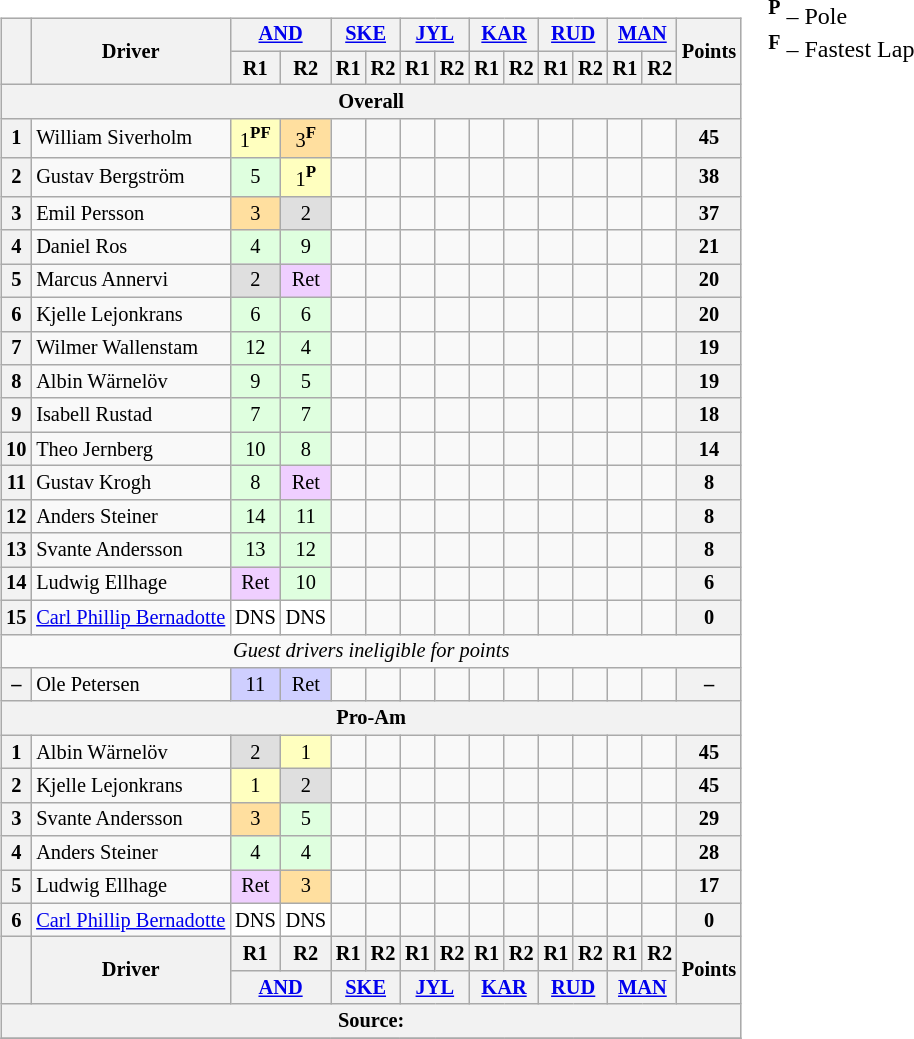<table>
<tr>
<td><br><table class="wikitable" style="font-size:85%; text-align:center">
<tr>
<th rowspan="2"></th>
<th rowspan="2">Driver</th>
<th colspan="2"><a href='#'>AND</a><br></th>
<th colspan="2"><a href='#'>SKE</a><br></th>
<th colspan="2"><a href='#'>JYL</a><br></th>
<th colspan="2"><a href='#'>KAR</a><br></th>
<th colspan="2"><a href='#'>RUD</a><br></th>
<th colspan="2"><a href='#'>MAN</a><br></th>
<th rowspan="2">Points</th>
</tr>
<tr>
<th>R1</th>
<th>R2</th>
<th>R1</th>
<th>R2</th>
<th>R1</th>
<th>R2</th>
<th>R1</th>
<th>R2</th>
<th>R1</th>
<th>R2</th>
<th>R1</th>
<th>R2</th>
</tr>
<tr>
<th colspan="15">Overall</th>
</tr>
<tr>
<th>1</th>
<td align="left"> William Siverholm</td>
<td style="background:#ffffbf;">1<span><strong><sup>PF</sup></strong></span></td>
<td style="background:#ffdf9f;">3<span><sup><strong>F</strong></sup></span></td>
<td></td>
<td></td>
<td></td>
<td></td>
<td></td>
<td></td>
<td></td>
<td></td>
<td></td>
<td></td>
<th>45</th>
</tr>
<tr>
<th>2</th>
<td align="left"> Gustav Bergström</td>
<td style="background:#dfffdf;">5</td>
<td style="background:#ffffbf;">1<span><sup><strong>P</strong></sup></span></td>
<td></td>
<td></td>
<td></td>
<td></td>
<td></td>
<td></td>
<td></td>
<td></td>
<td></td>
<td></td>
<th>38</th>
</tr>
<tr>
<th>3</th>
<td align="left"> Emil Persson</td>
<td style="background:#ffdf9f;">3</td>
<td style="background:#dfdfdf;">2</td>
<td></td>
<td></td>
<td></td>
<td></td>
<td></td>
<td></td>
<td></td>
<td></td>
<td></td>
<td></td>
<th>37</th>
</tr>
<tr>
<th>4</th>
<td align="left"> Daniel Ros</td>
<td style="background:#dfffdf;">4</td>
<td style="background:#dfffdf;">9</td>
<td></td>
<td></td>
<td></td>
<td></td>
<td></td>
<td></td>
<td></td>
<td></td>
<td></td>
<td></td>
<th>21</th>
</tr>
<tr>
<th>5</th>
<td align="left"> Marcus Annervi</td>
<td style="background:#dfdfdf;">2</td>
<td style="background:#efcfff;">Ret</td>
<td></td>
<td></td>
<td></td>
<td></td>
<td></td>
<td></td>
<td></td>
<td></td>
<td></td>
<td></td>
<th>20</th>
</tr>
<tr>
<th>6</th>
<td align="left"> Kjelle Lejonkrans</td>
<td style="background:#dfffdf;">6</td>
<td style="background:#dfffdf;">6</td>
<td></td>
<td></td>
<td></td>
<td></td>
<td></td>
<td></td>
<td></td>
<td></td>
<td></td>
<td></td>
<th>20</th>
</tr>
<tr>
<th>7</th>
<td align="left"> Wilmer Wallenstam</td>
<td style="background:#dfffdf;">12</td>
<td style="background:#dfffdf;">4</td>
<td></td>
<td></td>
<td></td>
<td></td>
<td></td>
<td></td>
<td></td>
<td></td>
<td></td>
<td></td>
<th>19</th>
</tr>
<tr>
<th>8</th>
<td align="left"> Albin Wärnelöv</td>
<td style="background:#dfffdf;">9</td>
<td style="background:#dfffdf;">5</td>
<td></td>
<td></td>
<td></td>
<td></td>
<td></td>
<td></td>
<td></td>
<td></td>
<td></td>
<td></td>
<th>19</th>
</tr>
<tr>
<th>9</th>
<td align="left"> Isabell Rustad</td>
<td style="background:#dfffdf;">7</td>
<td style="background:#dfffdf;">7</td>
<td></td>
<td></td>
<td></td>
<td></td>
<td></td>
<td></td>
<td></td>
<td></td>
<td></td>
<td></td>
<th>18</th>
</tr>
<tr>
<th>10</th>
<td align="left"> Theo Jernberg</td>
<td style="background:#dfffdf;">10</td>
<td style="background:#dfffdf;">8</td>
<td></td>
<td></td>
<td></td>
<td></td>
<td></td>
<td></td>
<td></td>
<td></td>
<td></td>
<td></td>
<th>14</th>
</tr>
<tr>
<th>11</th>
<td align="left"> Gustav Krogh</td>
<td style="background:#dfffdf;">8</td>
<td style="background:#efcfff;">Ret</td>
<td></td>
<td></td>
<td></td>
<td></td>
<td></td>
<td></td>
<td></td>
<td></td>
<td></td>
<td></td>
<th>8</th>
</tr>
<tr>
<th>12</th>
<td align="left"> Anders Steiner</td>
<td style="background:#dfffdf;">14</td>
<td style="background:#dfffdf;">11</td>
<td></td>
<td></td>
<td></td>
<td></td>
<td></td>
<td></td>
<td></td>
<td></td>
<td></td>
<td></td>
<th>8</th>
</tr>
<tr>
<th>13</th>
<td align="left"> Svante Andersson</td>
<td style="background:#dfffdf;">13</td>
<td style="background:#dfffdf;">12</td>
<td></td>
<td></td>
<td></td>
<td></td>
<td></td>
<td></td>
<td></td>
<td></td>
<td></td>
<td></td>
<th>8</th>
</tr>
<tr>
<th>14</th>
<td align="left"> Ludwig Ellhage</td>
<td style="background:#efcfff;">Ret</td>
<td style="background:#dfffdf;">10</td>
<td></td>
<td></td>
<td></td>
<td></td>
<td></td>
<td></td>
<td></td>
<td></td>
<td></td>
<td></td>
<th>6</th>
</tr>
<tr>
<th>15</th>
<td align="left"> <a href='#'>Carl Phillip Bernadotte</a></td>
<td style="background:#ffffff;">DNS</td>
<td style="background:#ffffff;">DNS</td>
<td></td>
<td></td>
<td></td>
<td></td>
<td></td>
<td></td>
<td></td>
<td></td>
<td></td>
<td></td>
<th>0</th>
</tr>
<tr>
<td colspan="15"><em>Guest drivers ineligible for points</em></td>
</tr>
<tr>
<th>–</th>
<td align="left"> Ole Petersen</td>
<td style="background:#cfcfff;">11</td>
<td style="background:#cfcfff;">Ret</td>
<td></td>
<td></td>
<td></td>
<td></td>
<td></td>
<td></td>
<td></td>
<td></td>
<td></td>
<td></td>
<th>–</th>
</tr>
<tr>
<th colspan="15">Pro-Am</th>
</tr>
<tr>
<th>1</th>
<td align="left"> Albin Wärnelöv</td>
<td style="background:#dfdfdf;">2</td>
<td style="background:#ffffbf;">1</td>
<td></td>
<td></td>
<td></td>
<td></td>
<td></td>
<td></td>
<td></td>
<td></td>
<td></td>
<td></td>
<th>45</th>
</tr>
<tr>
<th>2</th>
<td align="left"> Kjelle Lejonkrans</td>
<td style="background:#ffffbf;">1</td>
<td style="background:#dfdfdf;">2</td>
<td></td>
<td></td>
<td></td>
<td></td>
<td></td>
<td></td>
<td></td>
<td></td>
<td></td>
<td></td>
<th>45</th>
</tr>
<tr>
<th>3</th>
<td align="left"> Svante Andersson</td>
<td style="background:#ffdf9f;">3</td>
<td style="background:#dfffdf;">5</td>
<td></td>
<td></td>
<td></td>
<td></td>
<td></td>
<td></td>
<td></td>
<td></td>
<td></td>
<td></td>
<th>29</th>
</tr>
<tr>
<th>4</th>
<td align="left"> Anders Steiner</td>
<td style="background:#dfffdf;">4</td>
<td style="background:#dfffdf;">4</td>
<td></td>
<td></td>
<td></td>
<td></td>
<td></td>
<td></td>
<td></td>
<td></td>
<td></td>
<td></td>
<th>28</th>
</tr>
<tr>
<th>5</th>
<td align="left"> Ludwig Ellhage</td>
<td style="background:#efcfff;">Ret</td>
<td style="background:#ffdf9f;">3</td>
<td></td>
<td></td>
<td></td>
<td></td>
<td></td>
<td></td>
<td></td>
<td></td>
<td></td>
<td></td>
<th>17</th>
</tr>
<tr>
<th>6</th>
<td align="left"> <a href='#'>Carl Phillip Bernadotte</a></td>
<td style="background:#ffffff;">DNS</td>
<td style="background:#ffffff;">DNS</td>
<td></td>
<td></td>
<td></td>
<td></td>
<td></td>
<td></td>
<td></td>
<td></td>
<td></td>
<td></td>
<th>0</th>
</tr>
<tr>
<th rowspan="2"></th>
<th rowspan="2">Driver</th>
<th>R1</th>
<th>R2</th>
<th>R1</th>
<th>R2</th>
<th>R1</th>
<th>R2</th>
<th>R1</th>
<th>R2</th>
<th>R1</th>
<th>R2</th>
<th>R1</th>
<th>R2</th>
<th rowspan="2">Points</th>
</tr>
<tr>
<th colspan="2"><a href='#'>AND</a><br></th>
<th colspan="2"><a href='#'>SKE</a><br></th>
<th colspan="2"><a href='#'>JYL</a><br></th>
<th colspan="2"><a href='#'>KAR</a><br></th>
<th colspan="2"><a href='#'>RUD</a><br></th>
<th colspan="2"><a href='#'>MAN</a><br></th>
</tr>
<tr>
<th colspan="15">Source:</th>
</tr>
<tr>
</tr>
</table>
</td>
<td valign="top"><br><span><strong><sup>P</sup></strong> – Pole<br>
<strong><sup>F</sup></strong> – Fastest Lap</span></td>
</tr>
</table>
